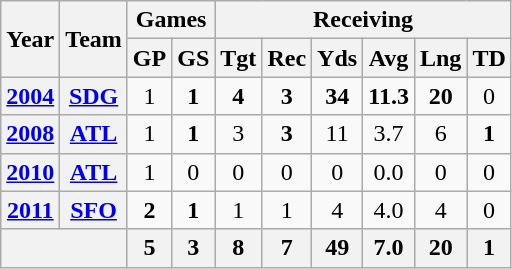<table class="wikitable" style="text-align:center">
<tr>
<th rowspan="2">Year</th>
<th rowspan="2">Team</th>
<th colspan="2">Games</th>
<th colspan="6">Receiving</th>
</tr>
<tr>
<th>GP</th>
<th>GS</th>
<th>Tgt</th>
<th>Rec</th>
<th>Yds</th>
<th>Avg</th>
<th>Lng</th>
<th>TD</th>
</tr>
<tr>
<th><a href='#'>2004</a></th>
<th><a href='#'>SDG</a></th>
<td>1</td>
<td><strong>1</strong></td>
<td><strong>4</strong></td>
<td><strong>3</strong></td>
<td><strong>34</strong></td>
<td><strong>11.3</strong></td>
<td><strong>20</strong></td>
<td>0</td>
</tr>
<tr>
<th><a href='#'>2008</a></th>
<th><a href='#'>ATL</a></th>
<td>1</td>
<td><strong>1</strong></td>
<td>3</td>
<td><strong>3</strong></td>
<td>11</td>
<td>3.7</td>
<td>6</td>
<td><strong>1</strong></td>
</tr>
<tr>
<th><a href='#'>2010</a></th>
<th><a href='#'>ATL</a></th>
<td>1</td>
<td>0</td>
<td>0</td>
<td>0</td>
<td>0</td>
<td>0.0</td>
<td>0</td>
<td>0</td>
</tr>
<tr>
<th><a href='#'>2011</a></th>
<th><a href='#'>SFO</a></th>
<td><strong>2</strong></td>
<td><strong>1</strong></td>
<td>1</td>
<td>1</td>
<td>4</td>
<td>4.0</td>
<td>4</td>
<td>0</td>
</tr>
<tr>
<th colspan="2"></th>
<th>5</th>
<th>3</th>
<th>8</th>
<th>7</th>
<th>49</th>
<th>7.0</th>
<th>20</th>
<th>1</th>
</tr>
</table>
